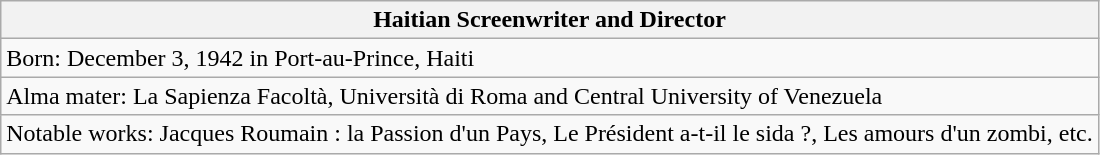<table class="wikitable">
<tr>
<th>Haitian Screenwriter and Director</th>
</tr>
<tr>
<td>Born: December 3, 1942 in Port-au-Prince, Haiti</td>
</tr>
<tr>
<td>Alma mater: La Sapienza Facoltà, Università di Roma and Central University of Venezuela</td>
</tr>
<tr>
<td>Notable works: Jacques Roumain : la Passion d'un Pays, Le Président a-t-il le sida ?, Les amours d'un zombi, etc.</td>
</tr>
</table>
